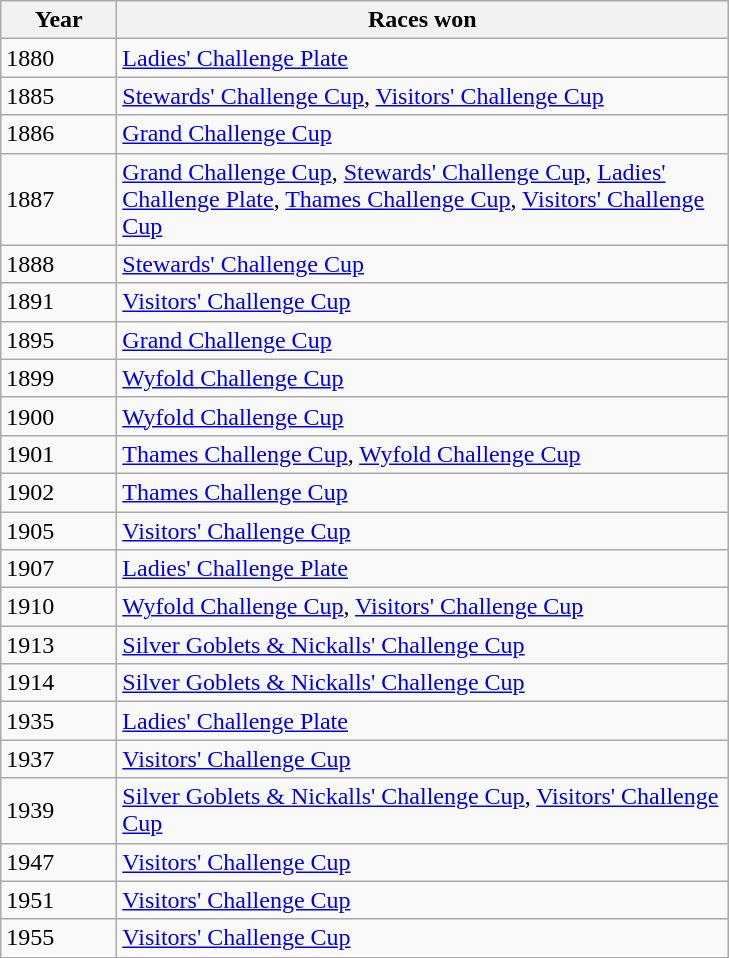<table class="wikitable">
<tr>
<th width=70>Year</th>
<th width=400>Races won</th>
</tr>
<tr>
<td>1880</td>
<td><a href='#'>Ladies' Challenge Plate</a></td>
</tr>
<tr>
<td>1885</td>
<td><a href='#'>Stewards' Challenge Cup</a>, <a href='#'>Visitors' Challenge Cup</a></td>
</tr>
<tr>
<td>1886</td>
<td><a href='#'>Grand Challenge Cup</a></td>
</tr>
<tr>
<td>1887</td>
<td><a href='#'>Grand Challenge Cup</a>, <a href='#'>Stewards' Challenge Cup</a>, <a href='#'>Ladies' Challenge Plate</a>, <a href='#'>Thames Challenge Cup</a>, <a href='#'>Visitors' Challenge Cup</a></td>
</tr>
<tr>
<td>1888</td>
<td><a href='#'>Stewards' Challenge Cup</a></td>
</tr>
<tr>
<td>1891</td>
<td><a href='#'>Visitors' Challenge Cup</a></td>
</tr>
<tr>
<td>1895</td>
<td><a href='#'>Grand Challenge Cup</a></td>
</tr>
<tr>
<td>1899</td>
<td><a href='#'>Wyfold Challenge Cup</a></td>
</tr>
<tr>
<td>1900</td>
<td><a href='#'>Wyfold Challenge Cup</a></td>
</tr>
<tr>
<td>1901</td>
<td><a href='#'>Thames Challenge Cup</a>, <a href='#'>Wyfold Challenge Cup</a></td>
</tr>
<tr>
<td>1902</td>
<td><a href='#'>Thames Challenge Cup</a></td>
</tr>
<tr>
<td>1905</td>
<td><a href='#'>Visitors' Challenge Cup</a></td>
</tr>
<tr>
<td>1907</td>
<td><a href='#'>Ladies' Challenge Plate</a></td>
</tr>
<tr>
<td>1910</td>
<td><a href='#'>Wyfold Challenge Cup</a>, <a href='#'>Visitors' Challenge Cup</a></td>
</tr>
<tr>
<td>1913</td>
<td><a href='#'>Silver Goblets & Nickalls' Challenge Cup</a></td>
</tr>
<tr>
<td>1914</td>
<td><a href='#'>Silver Goblets & Nickalls' Challenge Cup</a></td>
</tr>
<tr>
<td>1935</td>
<td><a href='#'>Ladies' Challenge Plate</a></td>
</tr>
<tr>
<td>1937</td>
<td><a href='#'>Visitors' Challenge Cup</a></td>
</tr>
<tr>
<td>1939</td>
<td><a href='#'>Silver Goblets & Nickalls' Challenge Cup</a>, <a href='#'>Visitors' Challenge Cup</a></td>
</tr>
<tr>
<td>1947</td>
<td><a href='#'>Visitors' Challenge Cup</a></td>
</tr>
<tr>
<td>1951</td>
<td><a href='#'>Visitors' Challenge Cup</a></td>
</tr>
<tr>
<td>1955</td>
<td><a href='#'>Visitors' Challenge Cup</a></td>
</tr>
</table>
